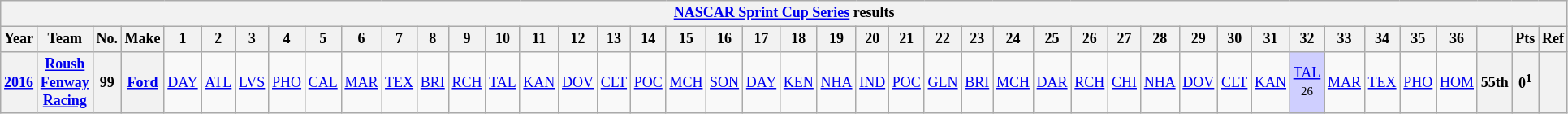<table class="wikitable" style="text-align:center; font-size:75%">
<tr>
<th colspan=43><a href='#'>NASCAR Sprint Cup Series</a> results</th>
</tr>
<tr>
<th>Year</th>
<th>Team</th>
<th>No.</th>
<th>Make</th>
<th>1</th>
<th>2</th>
<th>3</th>
<th>4</th>
<th>5</th>
<th>6</th>
<th>7</th>
<th>8</th>
<th>9</th>
<th>10</th>
<th>11</th>
<th>12</th>
<th>13</th>
<th>14</th>
<th>15</th>
<th>16</th>
<th>17</th>
<th>18</th>
<th>19</th>
<th>20</th>
<th>21</th>
<th>22</th>
<th>23</th>
<th>24</th>
<th>25</th>
<th>26</th>
<th>27</th>
<th>28</th>
<th>29</th>
<th>30</th>
<th>31</th>
<th>32</th>
<th>33</th>
<th>34</th>
<th>35</th>
<th>36</th>
<th></th>
<th>Pts</th>
<th>Ref</th>
</tr>
<tr>
<th><a href='#'>2016</a></th>
<th><a href='#'>Roush Fenway Racing</a></th>
<th>99</th>
<th><a href='#'>Ford</a></th>
<td><a href='#'>DAY</a></td>
<td><a href='#'>ATL</a></td>
<td><a href='#'>LVS</a></td>
<td><a href='#'>PHO</a></td>
<td><a href='#'>CAL</a></td>
<td><a href='#'>MAR</a></td>
<td><a href='#'>TEX</a></td>
<td><a href='#'>BRI</a></td>
<td><a href='#'>RCH</a></td>
<td><a href='#'>TAL</a></td>
<td><a href='#'>KAN</a></td>
<td><a href='#'>DOV</a></td>
<td><a href='#'>CLT</a></td>
<td><a href='#'>POC</a></td>
<td><a href='#'>MCH</a></td>
<td><a href='#'>SON</a></td>
<td><a href='#'>DAY</a></td>
<td><a href='#'>KEN</a></td>
<td><a href='#'>NHA</a></td>
<td><a href='#'>IND</a></td>
<td><a href='#'>POC</a></td>
<td><a href='#'>GLN</a></td>
<td><a href='#'>BRI</a></td>
<td><a href='#'>MCH</a></td>
<td><a href='#'>DAR</a></td>
<td><a href='#'>RCH</a></td>
<td><a href='#'>CHI</a></td>
<td><a href='#'>NHA</a></td>
<td><a href='#'>DOV</a></td>
<td><a href='#'>CLT</a></td>
<td><a href='#'>KAN</a></td>
<td style="background:#CFCFFF;"><a href='#'>TAL</a><br><small>26</small></td>
<td><a href='#'>MAR</a></td>
<td><a href='#'>TEX</a></td>
<td><a href='#'>PHO</a></td>
<td><a href='#'>HOM</a></td>
<th>55th</th>
<th>0<sup>1</sup></th>
<th></th>
</tr>
</table>
